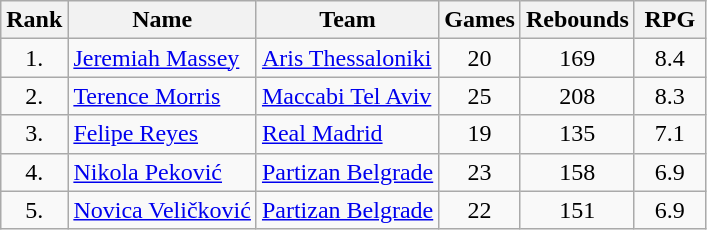<table class="wikitable" style="text-align: center;">
<tr>
<th>Rank</th>
<th>Name</th>
<th>Team</th>
<th>Games</th>
<th>Rebounds</th>
<th width=40>RPG</th>
</tr>
<tr>
<td>1.</td>
<td align="left"> <a href='#'>Jeremiah Massey</a></td>
<td align="left"> <a href='#'>Aris Thessaloniki</a></td>
<td>20</td>
<td>169</td>
<td>8.4</td>
</tr>
<tr>
<td>2.</td>
<td align="left"> <a href='#'>Terence Morris</a></td>
<td align="left"> <a href='#'>Maccabi Tel Aviv</a></td>
<td>25</td>
<td>208</td>
<td>8.3</td>
</tr>
<tr>
<td>3.</td>
<td align="left"> <a href='#'>Felipe Reyes</a></td>
<td align="left"> <a href='#'>Real Madrid</a></td>
<td>19</td>
<td>135</td>
<td>7.1</td>
</tr>
<tr>
<td>4.</td>
<td align="left"> <a href='#'>Nikola Peković</a></td>
<td align="left"> <a href='#'>Partizan Belgrade</a></td>
<td>23</td>
<td>158</td>
<td>6.9</td>
</tr>
<tr>
<td>5.</td>
<td align="left"> <a href='#'>Novica Veličković</a></td>
<td align="left"> <a href='#'>Partizan Belgrade</a></td>
<td>22</td>
<td>151</td>
<td>6.9</td>
</tr>
</table>
